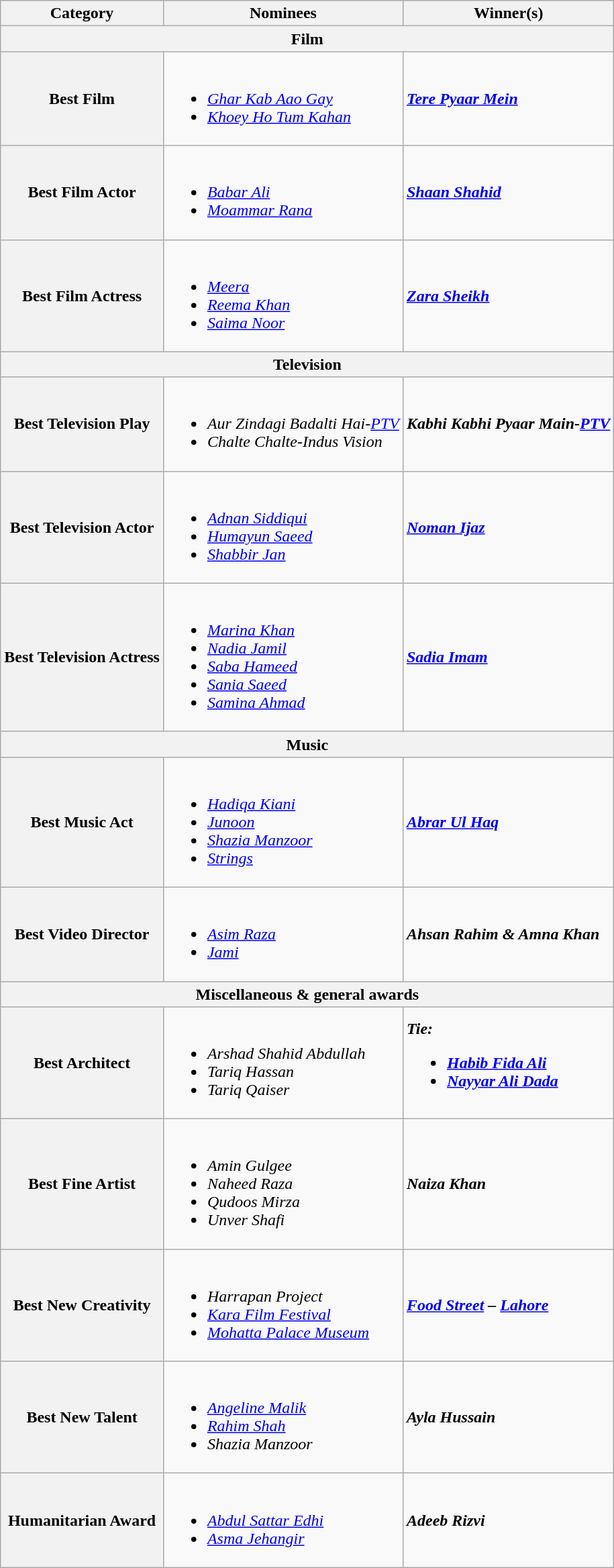<table class="wikitable">
<tr>
<th>Category</th>
<th>Nominees</th>
<th>Winner(s)</th>
</tr>
<tr>
<th colspan=3>Film</th>
</tr>
<tr>
<th>Best Film</th>
<td><br><ul><li><em><a href='#'>Ghar Kab Aao Gay</a></em></li><li><em><a href='#'>Khoey Ho Tum Kahan</a></em></li></ul></td>
<td><strong><em><a href='#'>Tere Pyaar Mein</a></em></strong></td>
</tr>
<tr>
<th>Best Film Actor</th>
<td><br><ul><li><em><a href='#'>Babar Ali</a></em></li><li><em><a href='#'>Moammar Rana</a></em></li></ul></td>
<td><strong><em><a href='#'>Shaan Shahid</a></em></strong></td>
</tr>
<tr>
<th>Best Film Actress</th>
<td><br><ul><li><em><a href='#'>Meera</a></em></li><li><em><a href='#'>Reema Khan</a></em></li><li><em><a href='#'>Saima Noor</a></em></li></ul></td>
<td><strong><em><a href='#'>Zara Sheikh</a></em></strong></td>
</tr>
<tr>
<th colspan=3>Television</th>
</tr>
<tr>
<th>Best Television Play</th>
<td><br><ul><li><em>Aur Zindagi Badalti Hai-<a href='#'>PTV</a></em></li><li><em>Chalte Chalte-Indus Vision</em></li></ul></td>
<td><strong><em>Kabhi Kabhi Pyaar Main-<a href='#'>PTV</a></em></strong></td>
</tr>
<tr>
<th>Best Television Actor</th>
<td><br><ul><li><em><a href='#'>Adnan Siddiqui</a></em></li><li><em><a href='#'>Humayun Saeed</a></em></li><li><em><a href='#'>Shabbir Jan</a></em></li></ul></td>
<td><strong><em><a href='#'>Noman Ijaz</a></em></strong></td>
</tr>
<tr>
<th>Best Television Actress</th>
<td><br><ul><li><em><a href='#'>Marina Khan</a></em></li><li><em><a href='#'>Nadia Jamil</a></em></li><li><em><a href='#'>Saba Hameed</a></em></li><li><em><a href='#'>Sania Saeed</a></em></li><li><em><a href='#'>Samina Ahmad</a></em></li></ul></td>
<td><strong><em><a href='#'>Sadia Imam</a></em></strong></td>
</tr>
<tr>
<th colspan=3>Music</th>
</tr>
<tr>
<th>Best Music Act</th>
<td><br><ul><li><em><a href='#'>Hadiqa Kiani</a></em></li><li><em><a href='#'>Junoon</a></em></li><li><em><a href='#'>Shazia Manzoor</a></em></li><li><em><a href='#'>Strings</a></em></li></ul></td>
<td><strong><em><a href='#'>Abrar Ul Haq</a></em></strong></td>
</tr>
<tr>
<th>Best Video Director</th>
<td><br><ul><li><em><a href='#'>Asim Raza</a></em></li><li><em><a href='#'>Jami</a></em></li></ul></td>
<td><strong><em>Ahsan Rahim & Amna Khan</em></strong></td>
</tr>
<tr>
<th colspan=3>Miscellaneous & general awards</th>
</tr>
<tr>
<th>Best Architect</th>
<td><br><ul><li><em>Arshad Shahid Abdullah</em></li><li><em>Tariq Hassan</em></li><li><em>Tariq Qaiser</em></li></ul></td>
<td><strong><em>Tie: </em></strong><br><ul><li><strong><em><a href='#'>Habib Fida Ali</a></em></strong></li><li><strong><em><a href='#'>Nayyar Ali Dada</a></em></strong></li></ul></td>
</tr>
<tr>
<th>Best Fine Artist</th>
<td><br><ul><li><em>Amin Gulgee</em></li><li><em>Naheed Raza</em></li><li><em>Qudoos Mirza</em></li><li><em>Unver Shafi</em></li></ul></td>
<td><strong><em>Naiza Khan</em></strong></td>
</tr>
<tr>
<th>Best New Creativity</th>
<td><br><ul><li><em>Harrapan Project</em></li><li><em><a href='#'>Kara Film Festival</a></em></li><li><em><a href='#'>Mohatta Palace Museum</a></em></li></ul></td>
<td><strong><em><a href='#'>Food Street</a> – <a href='#'>Lahore</a></em></strong></td>
</tr>
<tr>
<th>Best New Talent</th>
<td><br><ul><li><em><a href='#'>Angeline Malik</a></em></li><li><em><a href='#'>Rahim Shah</a></em></li><li><em>Shazia Manzoor</em></li></ul></td>
<td><strong><em>Ayla Hussain</em></strong></td>
</tr>
<tr>
<th>Humanitarian Award</th>
<td><br><ul><li><em><a href='#'>Abdul Sattar Edhi</a></em></li><li><em><a href='#'>Asma Jehangir</a></em></li></ul></td>
<td><strong><em>Adeeb Rizvi</em></strong></td>
</tr>
</table>
